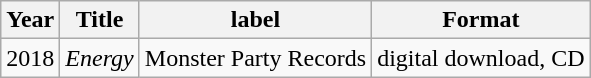<table class="wikitable sortable">
<tr>
<th>Year</th>
<th>Title</th>
<th>label</th>
<th>Format</th>
</tr>
<tr>
<td>2018</td>
<td><em>Energy</em></td>
<td>Monster Party Records</td>
<td>digital download, CD</td>
</tr>
</table>
